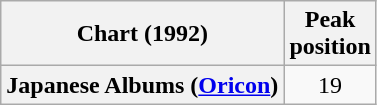<table class="wikitable plainrowheaders" style="text-align:center">
<tr>
<th scope="col">Chart (1992)</th>
<th scope="col">Peak<br> position</th>
</tr>
<tr>
<th scope="row">Japanese Albums (<a href='#'>Oricon</a>)</th>
<td>19</td>
</tr>
</table>
